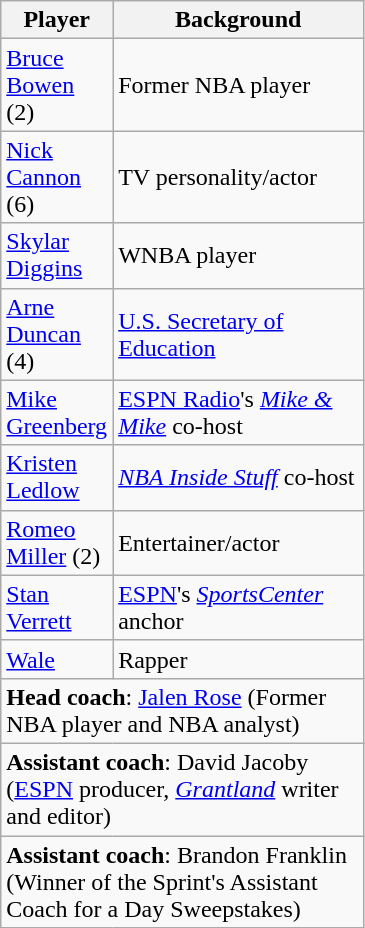<table class="wikitable">
<tr>
<th width=60>Player</th>
<th width=160>Background</th>
</tr>
<tr>
<td><a href='#'>Bruce Bowen</a> (2)</td>
<td>Former NBA player</td>
</tr>
<tr>
<td><a href='#'>Nick Cannon</a> (6)</td>
<td>TV personality/actor</td>
</tr>
<tr>
<td><a href='#'>Skylar Diggins</a></td>
<td>WNBA player</td>
</tr>
<tr>
<td><a href='#'>Arne Duncan</a> (4)</td>
<td><a href='#'>U.S. Secretary of Education</a></td>
</tr>
<tr>
<td><a href='#'>Mike Greenberg</a></td>
<td><a href='#'>ESPN Radio</a>'s <em><a href='#'>Mike & Mike</a></em> co-host</td>
</tr>
<tr>
<td><a href='#'>Kristen Ledlow</a></td>
<td><em><a href='#'>NBA Inside Stuff</a></em> co-host</td>
</tr>
<tr>
<td><a href='#'>Romeo Miller</a> (2)</td>
<td>Entertainer/actor</td>
</tr>
<tr>
<td><a href='#'>Stan Verrett</a></td>
<td><a href='#'>ESPN</a>'s <em><a href='#'>SportsCenter</a></em> anchor</td>
</tr>
<tr>
<td><a href='#'>Wale</a></td>
<td>Rapper</td>
</tr>
<tr>
<td colspan="3"><strong>Head coach</strong>: <a href='#'>Jalen Rose</a> (Former NBA player and NBA analyst)</td>
</tr>
<tr>
<td colspan="3"><strong>Assistant coach</strong>: David Jacoby (<a href='#'>ESPN</a> producer, <em><a href='#'>Grantland</a></em> writer and editor)</td>
</tr>
<tr>
<td colspan="3"><strong>Assistant coach</strong>: Brandon Franklin<br>(Winner of the Sprint's Assistant Coach for a Day Sweepstakes)</td>
</tr>
</table>
